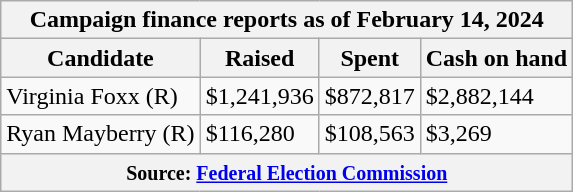<table class="wikitable sortable">
<tr>
<th colspan="4">Campaign finance reports as of February 14, 2024</th>
</tr>
<tr style="text-align:center;">
<th>Candidate</th>
<th>Raised</th>
<th>Spent</th>
<th>Cash on hand</th>
</tr>
<tr>
<td>Virginia Foxx (R)</td>
<td>$1,241,936</td>
<td>$872,817</td>
<td>$2,882,144</td>
</tr>
<tr>
<td>Ryan Mayberry (R)</td>
<td>$116,280</td>
<td>$108,563</td>
<td>$3,269</td>
</tr>
<tr>
<th colspan="4"><small>Source: <a href='#'>Federal Election Commission</a></small></th>
</tr>
</table>
